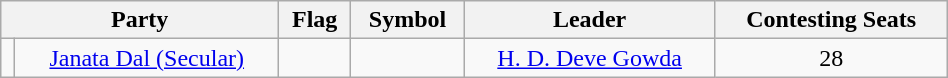<table class="wikitable " width="50%" style="text-align:center">
<tr>
<th colspan="2">Party</th>
<th>Flag</th>
<th>Symbol</th>
<th>Leader</th>
<th>Contesting Seats</th>
</tr>
<tr>
<td></td>
<td><a href='#'>Janata Dal (Secular)</a></td>
<td></td>
<td></td>
<td><a href='#'>H. D. Deve Gowda</a></td>
<td>28</td>
</tr>
</table>
